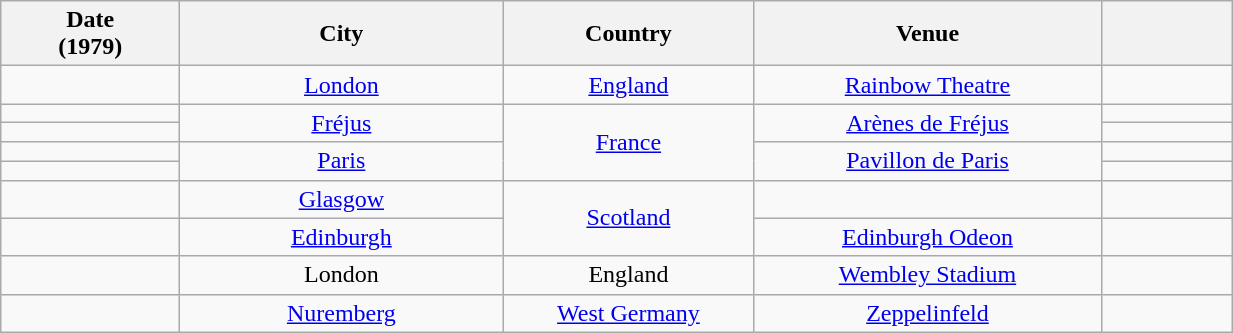<table class="wikitable sortable plainrowheaders" style="text-align:center;">
<tr>
<th scope="col" style="width:7em;">Date<br>(1979)</th>
<th scope="col" style="width:13em;">City</th>
<th scope="col" style="width:10em;">Country</th>
<th scope="col" style="width:14em;">Venue</th>
<th scope="col" style="width:5em;" class="unsortable"></th>
</tr>
<tr>
<td></td>
<td><a href='#'>London</a></td>
<td><a href='#'>England</a></td>
<td><a href='#'>Rainbow Theatre</a></td>
<td></td>
</tr>
<tr>
<td></td>
<td rowspan="2"><a href='#'>Fréjus</a></td>
<td rowspan="4"><a href='#'>France</a></td>
<td rowspan="2"><a href='#'>Arènes de Fréjus</a></td>
<td></td>
</tr>
<tr>
<td></td>
<td></td>
</tr>
<tr>
<td></td>
<td rowspan="2"><a href='#'>Paris</a></td>
<td rowspan="2"><a href='#'>Pavillon de Paris</a></td>
<td></td>
</tr>
<tr>
<td></td>
<td></td>
</tr>
<tr>
<td></td>
<td><a href='#'>Glasgow</a></td>
<td rowspan="2"><a href='#'>Scotland</a></td>
<td></td>
<td></td>
</tr>
<tr>
<td></td>
<td><a href='#'>Edinburgh</a></td>
<td><a href='#'>Edinburgh Odeon</a></td>
<td></td>
</tr>
<tr>
<td></td>
<td>London</td>
<td>England</td>
<td><a href='#'>Wembley Stadium</a></td>
<td></td>
</tr>
<tr>
<td></td>
<td><a href='#'>Nuremberg</a></td>
<td><a href='#'>West Germany</a></td>
<td><a href='#'>Zeppelinfeld</a></td>
<td></td>
</tr>
</table>
